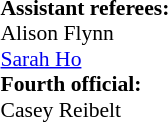<table width=100% style="font-size: 90%">
<tr>
<td><br><strong>Assistant referees:</strong><br>Alison Flynn<br><a href='#'>Sarah Ho</a><br><strong>Fourth official:</strong><br>Casey Reibelt</td>
</tr>
</table>
